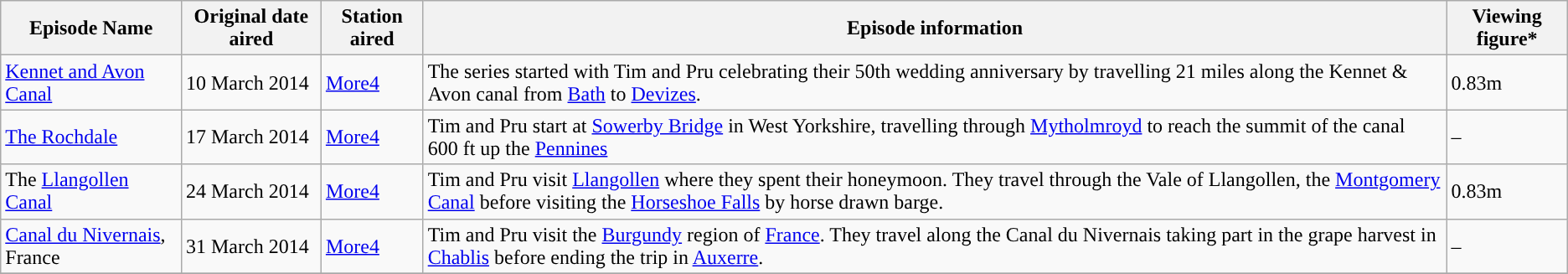<table class="wikitable sortable">
<tr>
<th>Episode Name</th>
<th>Original date aired</th>
<th>Station aired</th>
<th>Episode information</th>
<th>Viewing figure*</th>
</tr>
<tr>
<td><a href='#'>Kennet and Avon Canal</a></td>
<td>10 March 2014</td>
<td><a href='#'>More4</a></td>
<td>The series started with Tim and Pru celebrating their 50th wedding anniversary by travelling 21 miles along the Kennet & Avon canal from <a href='#'>Bath</a> to <a href='#'>Devizes</a>.</td>
<td>0.83m</td>
</tr>
<tr>
<td><a href='#'>The Rochdale</a></td>
<td>17 March 2014</td>
<td><a href='#'>More4</a></td>
<td>Tim and Pru start at <a href='#'>Sowerby Bridge</a> in West Yorkshire, travelling through <a href='#'>Mytholmroyd</a> to reach the summit of the canal 600 ft up the <a href='#'>Pennines</a></td>
<td>–</td>
</tr>
<tr>
<td>The <a href='#'>Llangollen Canal</a></td>
<td>24 March 2014</td>
<td><a href='#'>More4</a></td>
<td>Tim and Pru visit <a href='#'>Llangollen</a> where they spent their honeymoon. They travel through the Vale of Llangollen, the <a href='#'>Montgomery Canal</a> before visiting the <a href='#'>Horseshoe Falls</a> by horse drawn barge.</td>
<td>0.83m</td>
</tr>
<tr>
<td><a href='#'>Canal du Nivernais</a>, France</td>
<td>31 March 2014</td>
<td><a href='#'>More4</a></td>
<td>Tim and Pru visit the <a href='#'>Burgundy</a> region of <a href='#'>France</a>. They travel along the Canal du Nivernais taking part in the grape harvest in <a href='#'>Chablis</a> before ending the trip in <a href='#'>Auxerre</a>.</td>
<td>–</td>
</tr>
<tr>
</tr>
</table>
